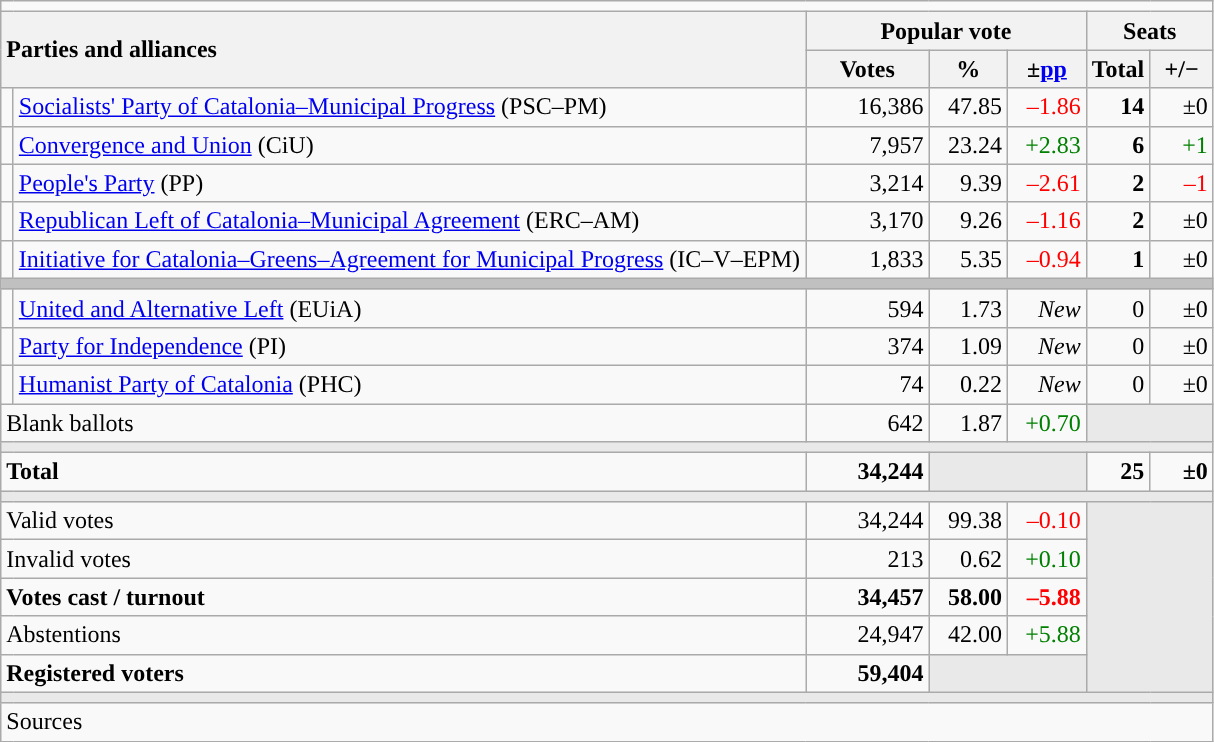<table class="wikitable" style="text-align:right;">
<tr>
<td colspan="7"></td>
</tr>
<tr>
<th style="text-align:left;" rowspan="2" colspan="2" width="525">Parties and alliances</th>
<th colspan="3">Popular vote</th>
<th colspan="2">Seats</th>
</tr>
<tr>
<th width="75">Votes</th>
<th width="45">%</th>
<th width="45">±<a href='#'>pp</a></th>
<th width="35">Total</th>
<th width="35">+/−</th>
</tr>
<tr>
<td width="1" style="color:inherit;background:"></td>
<td align="left"><a href='#'>Socialists' Party of Catalonia–Municipal Progress</a> (PSC–PM)</td>
<td>16,386</td>
<td>47.85</td>
<td style="color:red;">–1.86</td>
<td><strong>14</strong></td>
<td>±0</td>
</tr>
<tr>
<td style="color:inherit;background:"></td>
<td align="left"><a href='#'>Convergence and Union</a> (CiU)</td>
<td>7,957</td>
<td>23.24</td>
<td style="color:green;">+2.83</td>
<td><strong>6</strong></td>
<td style="color:green;">+1</td>
</tr>
<tr>
<td style="color:inherit;background:"></td>
<td align="left"><a href='#'>People's Party</a> (PP)</td>
<td>3,214</td>
<td>9.39</td>
<td style="color:red;">–2.61</td>
<td><strong>2</strong></td>
<td style="color:red;">–1</td>
</tr>
<tr>
<td style="color:inherit;background:"></td>
<td align="left"><a href='#'>Republican Left of Catalonia–Municipal Agreement</a> (ERC–AM)</td>
<td>3,170</td>
<td>9.26</td>
<td style="color:red;">–1.16</td>
<td><strong>2</strong></td>
<td>±0</td>
</tr>
<tr>
<td style="color:inherit;background:"></td>
<td align="left"><a href='#'>Initiative for Catalonia–Greens–Agreement for Municipal Progress</a> (IC–V–EPM)</td>
<td>1,833</td>
<td>5.35</td>
<td style="color:red;">–0.94</td>
<td><strong>1</strong></td>
<td>±0</td>
</tr>
<tr>
<td colspan="7" style="color:inherit;background:#C0C0C0"></td>
</tr>
<tr>
<td style="color:inherit;background:"></td>
<td align="left"><a href='#'>United and Alternative Left</a> (EUiA)</td>
<td>594</td>
<td>1.73</td>
<td><em>New</em></td>
<td>0</td>
<td>±0</td>
</tr>
<tr>
<td style="color:inherit;background:"></td>
<td align="left"><a href='#'>Party for Independence</a> (PI)</td>
<td>374</td>
<td>1.09</td>
<td><em>New</em></td>
<td>0</td>
<td>±0</td>
</tr>
<tr>
<td style="color:inherit;background:"></td>
<td align="left"><a href='#'>Humanist Party of Catalonia</a> (PHC)</td>
<td>74</td>
<td>0.22</td>
<td><em>New</em></td>
<td>0</td>
<td>±0</td>
</tr>
<tr>
<td align="left" colspan="2">Blank ballots</td>
<td>642</td>
<td>1.87</td>
<td style="color:green;">+0.70</td>
<td style="color:inherit;background:#E9E9E9" colspan="2"></td>
</tr>
<tr>
<td colspan="7" style="color:inherit;background:#E9E9E9"></td>
</tr>
<tr style="font-weight:bold;">
<td align="left" colspan="2">Total</td>
<td>34,244</td>
<td bgcolor="#E9E9E9" colspan="2"></td>
<td>25</td>
<td>±0</td>
</tr>
<tr>
<td colspan="7" style="color:inherit;background:#E9E9E9"></td>
</tr>
<tr>
<td align="left" colspan="2">Valid votes</td>
<td>34,244</td>
<td>99.38</td>
<td style="color:red;">–0.10</td>
<td bgcolor="#E9E9E9" colspan="2" rowspan="5"></td>
</tr>
<tr>
<td align="left" colspan="2">Invalid votes</td>
<td>213</td>
<td>0.62</td>
<td style="color:green;">+0.10</td>
</tr>
<tr style="font-weight:bold;">
<td align="left" colspan="2">Votes cast / turnout</td>
<td>34,457</td>
<td>58.00</td>
<td style="color:red;">–5.88</td>
</tr>
<tr>
<td align="left" colspan="2">Abstentions</td>
<td>24,947</td>
<td>42.00</td>
<td style="color:green;">+5.88</td>
</tr>
<tr style="font-weight:bold;">
<td align="left" colspan="2">Registered voters</td>
<td>59,404</td>
<td bgcolor="#E9E9E9" colspan="2"></td>
</tr>
<tr>
<td colspan="7" style="color:inherit;background:#E9E9E9"></td>
</tr>
<tr>
<td align="left" colspan="7">Sources</td>
</tr>
</table>
